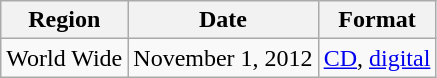<table class="wikitable">
<tr>
<th>Region</th>
<th>Date</th>
<th>Format</th>
</tr>
<tr>
<td>World Wide</td>
<td>November 1, 2012</td>
<td><a href='#'>CD</a>, <a href='#'>digital</a></td>
</tr>
</table>
